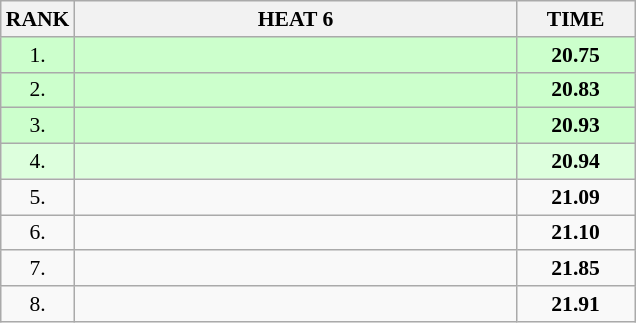<table class="wikitable" style="border-collapse: collapse; font-size: 90%;">
<tr>
<th>RANK</th>
<th style="width: 20em">HEAT 6</th>
<th style="width: 5em">TIME</th>
</tr>
<tr style="background:#ccffcc;">
<td align="center">1.</td>
<td></td>
<td align="center"><strong>20.75</strong></td>
</tr>
<tr style="background:#ccffcc;">
<td align="center">2.</td>
<td></td>
<td align="center"><strong>20.83</strong></td>
</tr>
<tr style="background:#ccffcc;">
<td align="center">3.</td>
<td></td>
<td align="center"><strong>20.93</strong></td>
</tr>
<tr style="background:#ddffdd;">
<td align="center">4.</td>
<td></td>
<td align="center"><strong>20.94</strong></td>
</tr>
<tr>
<td align="center">5.</td>
<td></td>
<td align="center"><strong>21.09</strong></td>
</tr>
<tr>
<td align="center">6.</td>
<td></td>
<td align="center"><strong>21.10</strong></td>
</tr>
<tr>
<td align="center">7.</td>
<td></td>
<td align="center"><strong>21.85</strong></td>
</tr>
<tr>
<td align="center">8.</td>
<td></td>
<td align="center"><strong>21.91</strong></td>
</tr>
</table>
